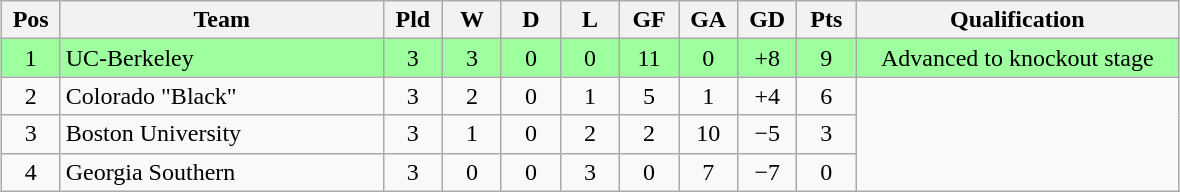<table class="wikitable" style="text-align:center; margin: 1em auto">
<tr>
<th style="width:2em">Pos</th>
<th style="width:13em">Team</th>
<th style="width:2em">Pld</th>
<th style="width:2em">W</th>
<th style="width:2em">D</th>
<th style="width:2em">L</th>
<th style="width:2em">GF</th>
<th style="width:2em">GA</th>
<th style="width:2em">GD</th>
<th style="width:2em">Pts</th>
<th style="width:13em">Qualification</th>
</tr>
<tr bgcolor="#9eff9e">
<td>1</td>
<td style="text-align:left">UC-Berkeley</td>
<td>3</td>
<td>3</td>
<td>0</td>
<td>0</td>
<td>11</td>
<td>0</td>
<td>+8</td>
<td>9</td>
<td>Advanced to knockout stage</td>
</tr>
<tr>
<td>2</td>
<td style="text-align:left">Colorado "Black"</td>
<td>3</td>
<td>2</td>
<td>0</td>
<td>1</td>
<td>5</td>
<td>1</td>
<td>+4</td>
<td>6</td>
</tr>
<tr>
<td>3</td>
<td style="text-align:left">Boston University</td>
<td>3</td>
<td>1</td>
<td>0</td>
<td>2</td>
<td>2</td>
<td>10</td>
<td>−5</td>
<td>3</td>
</tr>
<tr>
<td>4</td>
<td style="text-align:left">Georgia Southern</td>
<td>3</td>
<td>0</td>
<td>0</td>
<td>3</td>
<td>0</td>
<td>7</td>
<td>−7</td>
<td>0</td>
</tr>
</table>
